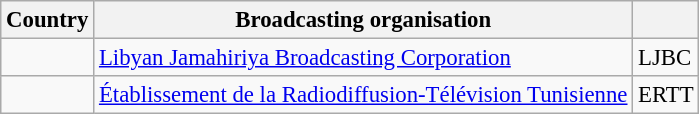<table class="wikitable" style="font-size:95%">
<tr>
<th>Country</th>
<th>Broadcasting organisation</th>
<th></th>
</tr>
<tr>
<td></td>
<td><a href='#'>Libyan Jamahiriya Broadcasting Corporation</a></td>
<td>LJBC</td>
</tr>
<tr>
<td></td>
<td><a href='#'>Établissement de la Radiodiffusion-Télévision Tunisienne</a></td>
<td>ERTT</td>
</tr>
</table>
